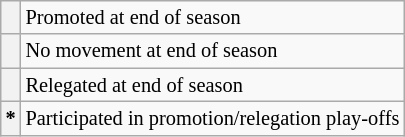<table class="wikitable" style="font-size:85%">
<tr>
<th></th>
<td>Promoted at end of season</td>
</tr>
<tr>
<th></th>
<td>No movement at end of season</td>
</tr>
<tr>
<th></th>
<td>Relegated at end of season</td>
</tr>
<tr>
<th>*</th>
<td>Participated in promotion/relegation play-offs</td>
</tr>
</table>
